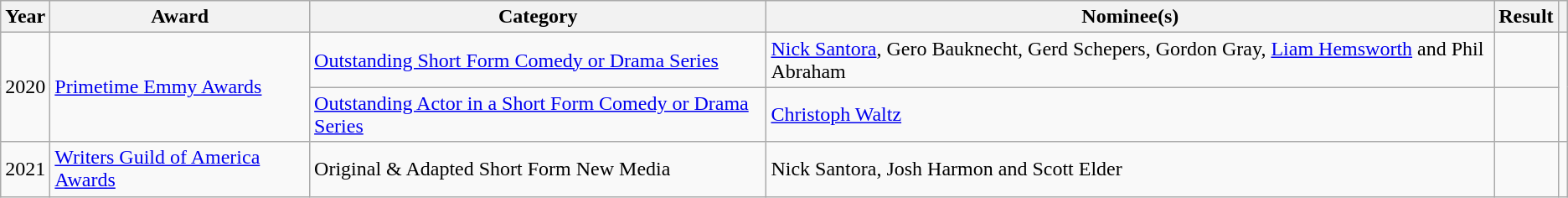<table class="wikitable sortable">
<tr>
<th>Year</th>
<th>Award</th>
<th>Category</th>
<th>Nominee(s)</th>
<th>Result</th>
<th></th>
</tr>
<tr>
<td align="center" rowspan="2">2020</td>
<td rowspan="2"><a href='#'>Primetime Emmy Awards</a></td>
<td><a href='#'>Outstanding Short Form Comedy or Drama Series</a></td>
<td><a href='#'>Nick Santora</a>, Gero Bauknecht, Gerd Schepers, Gordon Gray, <a href='#'>Liam Hemsworth</a> and Phil Abraham</td>
<td></td>
<td align="center" rowspan="2"></td>
</tr>
<tr>
<td><a href='#'>Outstanding Actor in a Short Form Comedy or Drama Series</a></td>
<td><a href='#'>Christoph Waltz</a></td>
<td></td>
</tr>
<tr>
<td align="center" rowspan="1">2021</td>
<td><a href='#'>Writers Guild of America Awards</a></td>
<td>Original & Adapted Short Form New Media</td>
<td>Nick Santora, Josh Harmon and Scott Elder</td>
<td></td>
<td align="center"></td>
</tr>
</table>
